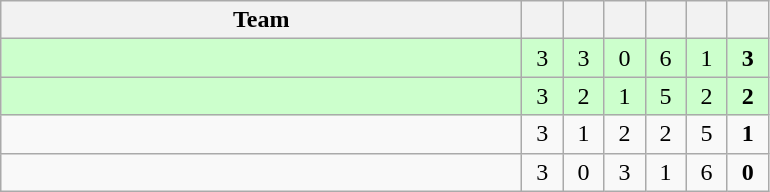<table class=wikitable style="text-align:center">
<tr>
<th width=340>Team</th>
<th width=20></th>
<th width=20></th>
<th width=20></th>
<th width=20></th>
<th width=20></th>
<th width=20></th>
</tr>
<tr bgcolor=ccffcc>
<td style="text-align:left"></td>
<td>3</td>
<td>3</td>
<td>0</td>
<td>6</td>
<td>1</td>
<td><strong>3</strong></td>
</tr>
<tr bgcolor=ccffcc>
<td style="text-align:left"></td>
<td>3</td>
<td>2</td>
<td>1</td>
<td>5</td>
<td>2</td>
<td><strong>2</strong></td>
</tr>
<tr>
<td style="text-align:left"></td>
<td>3</td>
<td>1</td>
<td>2</td>
<td>2</td>
<td>5</td>
<td><strong>1</strong></td>
</tr>
<tr>
<td style="text-align:left"></td>
<td>3</td>
<td>0</td>
<td>3</td>
<td>1</td>
<td>6</td>
<td><strong>0</strong></td>
</tr>
</table>
